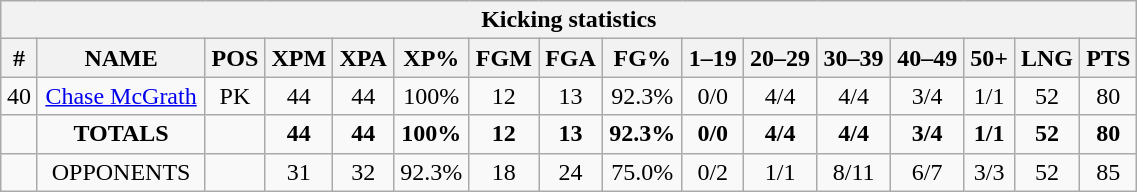<table style="width:60%; text-align:center;" class="wikitable collapsible collapsed">
<tr>
<th colspan="16">Kicking statistics</th>
</tr>
<tr>
<th>#</th>
<th>NAME</th>
<th>POS</th>
<th>XPM</th>
<th>XPA</th>
<th>XP%</th>
<th>FGM</th>
<th>FGA</th>
<th>FG%</th>
<th>1–19</th>
<th>20–29</th>
<th>30–39</th>
<th>40–49</th>
<th>50+</th>
<th>LNG</th>
<th>PTS</th>
</tr>
<tr>
<td>40</td>
<td><a href='#'>Chase McGrath</a></td>
<td>PK</td>
<td>44</td>
<td>44</td>
<td>100%</td>
<td>12</td>
<td>13</td>
<td>92.3%</td>
<td>0/0</td>
<td>4/4</td>
<td>4/4</td>
<td>3/4</td>
<td>1/1</td>
<td>52</td>
<td>80</td>
</tr>
<tr>
<td></td>
<td><strong>TOTALS</strong></td>
<td></td>
<td><strong>44</strong></td>
<td><strong>44</strong></td>
<td><strong>100%</strong></td>
<td><strong>12</strong></td>
<td><strong>13</strong></td>
<td><strong>92.3%</strong></td>
<td><strong>0/0</strong></td>
<td><strong>4/4</strong></td>
<td><strong>4/4</strong></td>
<td><strong>3/4</strong></td>
<td><strong>1/1</strong></td>
<td><strong>52</strong></td>
<td><strong>80</strong></td>
</tr>
<tr>
<td></td>
<td>OPPONENTS</td>
<td></td>
<td>31</td>
<td>32</td>
<td>92.3%</td>
<td>18</td>
<td>24</td>
<td>75.0%</td>
<td>0/2</td>
<td>1/1</td>
<td>8/11</td>
<td>6/7</td>
<td>3/3</td>
<td>52</td>
<td>85</td>
</tr>
</table>
